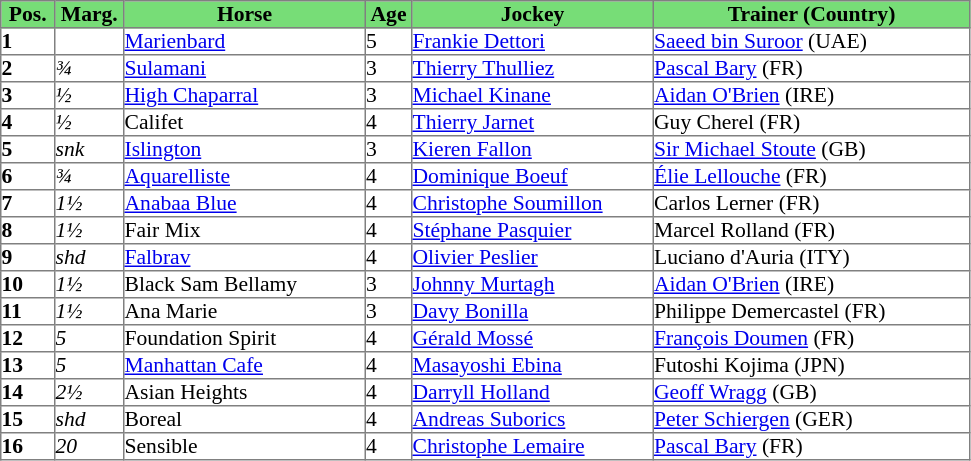<table class = "sortable" | border="1" cellpadding="0" style="border-collapse: collapse; font-size:90%">
<tr style="background:#7d7; text-align:center;">
<th style="width:35px;"><strong>Pos.</strong></th>
<th style="width:45px;"><strong>Marg.</strong></th>
<th style="width:160px;"><strong>Horse</strong></th>
<th style="width:30px;"><strong>Age</strong></th>
<th style="width:160px;"><strong>Jockey</strong></th>
<th style="width:210px;"><strong>Trainer (Country)</strong></th>
</tr>
<tr>
<td><strong>1</strong></td>
<td></td>
<td><a href='#'>Marienbard</a></td>
<td>5</td>
<td><a href='#'>Frankie Dettori</a></td>
<td><a href='#'>Saeed bin Suroor</a> (UAE)</td>
</tr>
<tr>
<td><strong>2</strong></td>
<td><em>¾</em></td>
<td><a href='#'>Sulamani</a></td>
<td>3</td>
<td><a href='#'>Thierry Thulliez</a></td>
<td><a href='#'>Pascal Bary</a> (FR)</td>
</tr>
<tr>
<td><strong>3</strong></td>
<td><em>½</em></td>
<td><a href='#'>High Chaparral</a></td>
<td>3</td>
<td><a href='#'>Michael Kinane</a></td>
<td><a href='#'>Aidan O'Brien</a> (IRE)</td>
</tr>
<tr>
<td><strong>4</strong></td>
<td><em>½</em></td>
<td>Califet</td>
<td>4</td>
<td><a href='#'>Thierry Jarnet</a></td>
<td>Guy Cherel (FR)</td>
</tr>
<tr>
<td><strong>5</strong></td>
<td><em>snk</em></td>
<td><a href='#'>Islington</a></td>
<td>3</td>
<td><a href='#'>Kieren Fallon</a></td>
<td><a href='#'>Sir Michael Stoute</a> (GB)</td>
</tr>
<tr>
<td><strong>6</strong></td>
<td><em>¾</em></td>
<td><a href='#'>Aquarelliste</a></td>
<td>4</td>
<td><a href='#'>Dominique Boeuf</a></td>
<td><a href='#'>Élie Lellouche</a> (FR)</td>
</tr>
<tr>
<td><strong>7</strong></td>
<td><em>1½</em></td>
<td><a href='#'>Anabaa Blue</a></td>
<td>4</td>
<td><a href='#'>Christophe Soumillon</a></td>
<td>Carlos Lerner (FR)</td>
</tr>
<tr>
<td><strong>8</strong></td>
<td><em>1½</em></td>
<td>Fair Mix</td>
<td>4</td>
<td><a href='#'>Stéphane Pasquier</a></td>
<td>Marcel Rolland (FR)</td>
</tr>
<tr>
<td><strong>9</strong></td>
<td><em>shd</em></td>
<td><a href='#'>Falbrav</a></td>
<td>4</td>
<td><a href='#'>Olivier Peslier</a></td>
<td>Luciano d'Auria (ITY)</td>
</tr>
<tr>
<td><strong>10</strong></td>
<td><em>1½</em></td>
<td>Black Sam Bellamy</td>
<td>3</td>
<td><a href='#'>Johnny Murtagh</a></td>
<td><a href='#'>Aidan O'Brien</a> (IRE)</td>
</tr>
<tr>
<td><strong>11</strong></td>
<td><em>1½</em></td>
<td>Ana Marie</td>
<td>3</td>
<td><a href='#'>Davy Bonilla</a></td>
<td>Philippe Demercastel (FR)</td>
</tr>
<tr>
<td><strong>12</strong></td>
<td><em>5</em></td>
<td>Foundation Spirit</td>
<td>4</td>
<td><a href='#'>Gérald Mossé</a></td>
<td><a href='#'>François Doumen</a> (FR)</td>
</tr>
<tr>
<td><strong>13</strong></td>
<td><em>5</em></td>
<td><a href='#'>Manhattan Cafe</a></td>
<td>4</td>
<td><a href='#'>Masayoshi Ebina</a></td>
<td>Futoshi Kojima (JPN)</td>
</tr>
<tr>
<td><strong>14</strong></td>
<td><em>2½</em></td>
<td>Asian Heights</td>
<td>4</td>
<td><a href='#'>Darryll Holland</a></td>
<td><a href='#'>Geoff Wragg</a> (GB)</td>
</tr>
<tr>
<td><strong>15</strong></td>
<td><em>shd</em></td>
<td>Boreal</td>
<td>4</td>
<td><a href='#'>Andreas Suborics</a></td>
<td><a href='#'>Peter Schiergen</a> (GER)</td>
</tr>
<tr>
<td><strong>16</strong></td>
<td><em>20</em></td>
<td>Sensible</td>
<td>4</td>
<td><a href='#'>Christophe Lemaire</a></td>
<td><a href='#'>Pascal Bary</a> (FR)</td>
</tr>
</table>
